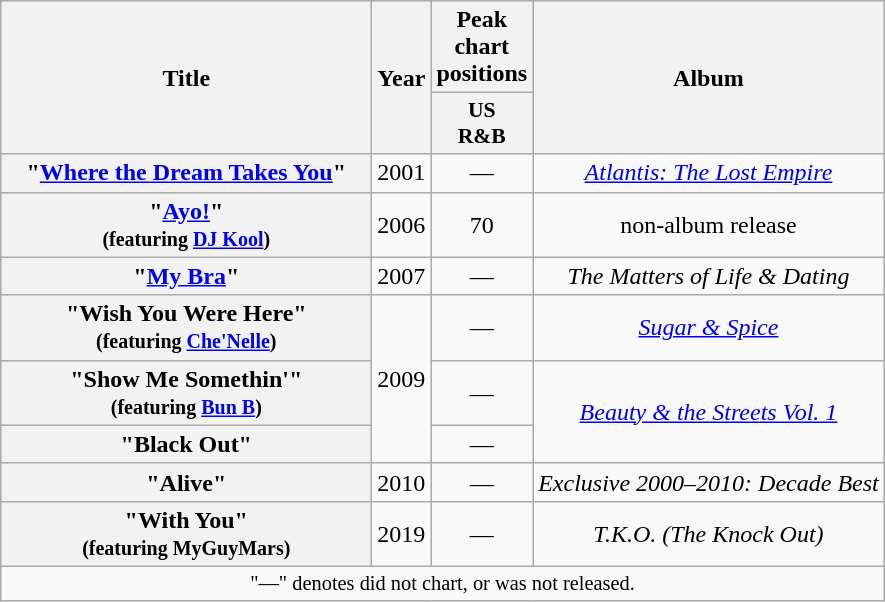<table class="wikitable plainrowheaders" style="text-align:center;" border="1">
<tr>
<th scope="col" rowspan="2" style="width:15em;">Title</th>
<th scope="col" rowspan="2" style="width:2em;">Year</th>
<th scope="col" colspan="1">Peak chart positions</th>
<th scope="col" rowspan="2">Album</th>
</tr>
<tr>
<th scope="col" style="width:2.5em;font-size:90%;">US<br>R&B<br></th>
</tr>
<tr>
<th scope="row">"<a href='#'>Where the Dream Takes You</a>"</th>
<td>2001</td>
<td>—</td>
<td><em><a href='#'>Atlantis: The Lost Empire</a></em></td>
</tr>
<tr>
<th scope="row">"<a href='#'>Ayo!</a>" <br><small>(featuring <a href='#'>DJ Kool</a>)</small></th>
<td>2006</td>
<td>70</td>
<td>non-album release</td>
</tr>
<tr>
<th scope="row">"<a href='#'>My Bra</a>"</th>
<td>2007</td>
<td>—</td>
<td><em>The Matters of Life & Dating</em></td>
</tr>
<tr>
<th scope="row">"Wish You Were Here" <br><small>(featuring <a href='#'>Che'Nelle</a>)</small></th>
<td rowspan="3">2009</td>
<td>—</td>
<td><em><a href='#'>Sugar & Spice</a></em></td>
</tr>
<tr>
<th scope="row">"Show Me Somethin'" <br><small>(featuring <a href='#'>Bun B</a>)</small></th>
<td>—</td>
<td rowspan="2"><em><a href='#'>Beauty & the Streets Vol. 1</a></em></td>
</tr>
<tr>
<th scope="row">"Black Out"</th>
<td>—</td>
</tr>
<tr>
<th scope="row">"Alive"</th>
<td>2010</td>
<td>—</td>
<td><em>Exclusive 2000–2010: Decade Best</em></td>
</tr>
<tr>
<th scope="row">"With You"<br><small>(featuring MyGuyMars)</small></th>
<td>2019</td>
<td>—</td>
<td><em>T.K.O. (The Knock Out)</em></td>
</tr>
<tr>
<td colspan="15" style="font-size:85%">"—" denotes did not chart, or was not released.</td>
</tr>
</table>
